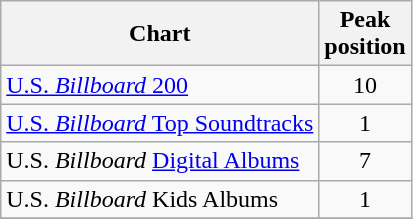<table class="wikitable sortable plainrowheaders">
<tr>
<th>Chart</th>
<th>Peak<br>position</th>
</tr>
<tr>
<td><a href='#'>U.S. <em>Billboard</em> 200</a></td>
<td style="text-align: center">10</td>
</tr>
<tr>
<td><a href='#'>U.S. <em>Billboard</em> Top Soundtracks</a></td>
<td style="text-align: center">1</td>
</tr>
<tr>
<td>U.S. <em>Billboard</em> <a href='#'>Digital Albums</a></td>
<td style="text-align: center">7</td>
</tr>
<tr>
<td>U.S. <em>Billboard</em> Kids Albums</td>
<td style="text-align: center">1</td>
</tr>
<tr>
</tr>
</table>
